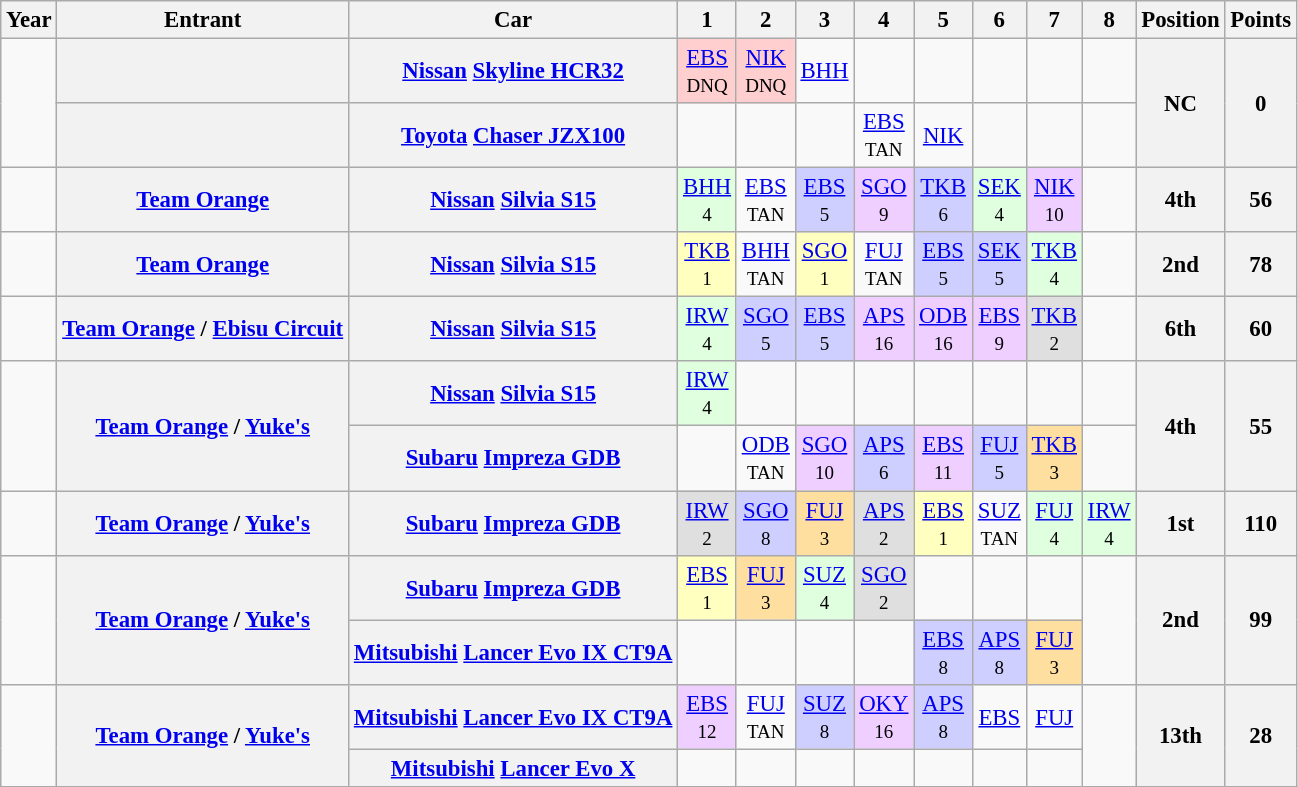<table class="wikitable" style="text-align:center; font-size:95%">
<tr>
<th>Year</th>
<th>Entrant</th>
<th>Car</th>
<th>1</th>
<th>2</th>
<th>3</th>
<th>4</th>
<th>5</th>
<th>6</th>
<th>7</th>
<th>8</th>
<th>Position</th>
<th>Points</th>
</tr>
<tr>
<td rowspan="2"></td>
<th></th>
<th><a href='#'>Nissan</a> <a href='#'>Skyline HCR32</a></th>
<td style="background:#FFCFCF;"><a href='#'>EBS</a><br><small>DNQ</small></td>
<td style="background:#FFCFCF;"><a href='#'>NIK</a><br><small>DNQ</small></td>
<td><a href='#'>BHH</a><br><small></small></td>
<td></td>
<td></td>
<td></td>
<td></td>
<td></td>
<th rowspan="2">NC</th>
<th rowspan="2">0</th>
</tr>
<tr>
<th></th>
<th><a href='#'>Toyota</a> <a href='#'>Chaser JZX100</a></th>
<td></td>
<td></td>
<td></td>
<td><a href='#'>EBS</a><br><small>TAN</small></td>
<td><a href='#'>NIK</a><br><small></small></td>
<td></td>
<td></td>
<td></td>
</tr>
<tr>
<td></td>
<th><a href='#'>Team Orange</a></th>
<th><a href='#'>Nissan</a> <a href='#'>Silvia S15</a></th>
<td style="background:#DFFFDF;"><a href='#'>BHH</a><br><small>4</small></td>
<td><a href='#'>EBS</a><br><small>TAN</small></td>
<td style="background:#CFCFFF;"><a href='#'>EBS</a><br><small>5</small></td>
<td style="background:#EFCFFF;"><a href='#'>SGO</a><br><small>9</small></td>
<td style="background:#CFCFFF;"><a href='#'>TKB</a><br><small>6</small></td>
<td style="background:#DFFFDF;"><a href='#'>SEK</a><br><small>4</small></td>
<td style="background:#EFCFFF;"><a href='#'>NIK</a><br><small>10</small></td>
<td></td>
<th>4th</th>
<th>56</th>
</tr>
<tr>
<td></td>
<th><a href='#'>Team Orange</a></th>
<th><a href='#'>Nissan</a> <a href='#'>Silvia S15</a></th>
<td style="background:#FFFFBF;"><a href='#'>TKB</a><br><small>1</small></td>
<td><a href='#'>BHH</a><br><small>TAN</small></td>
<td style="background:#FFFFBF;"><a href='#'>SGO</a><br><small>1</small></td>
<td><a href='#'>FUJ</a><br><small>TAN</small></td>
<td style="background:#CFCFFF;"><a href='#'>EBS</a><br><small>5</small></td>
<td style="background:#CFCFFF;"><a href='#'>SEK</a><br><small>5</small></td>
<td style="background:#DFFFDF;"><a href='#'>TKB</a><br><small>4</small></td>
<td></td>
<th>2nd</th>
<th>78</th>
</tr>
<tr>
<td></td>
<th><a href='#'>Team Orange</a> / <a href='#'>Ebisu Circuit</a></th>
<th><a href='#'>Nissan</a> <a href='#'>Silvia S15</a></th>
<td style="background:#DFFFDF;"><a href='#'>IRW</a><br><small>4</small></td>
<td style="background:#CFCFFF;"><a href='#'>SGO</a><br><small>5</small></td>
<td style="background:#CFCFFF;"><a href='#'>EBS</a><br><small>5</small></td>
<td style="background:#EFCFFF;"><a href='#'>APS</a><br><small>16</small></td>
<td style="background:#EFCFFF;"><a href='#'>ODB</a><br><small>16</small></td>
<td style="background:#EFCFFF;"><a href='#'>EBS</a><br><small>9</small></td>
<td style="background:#DFDFDF;"><a href='#'>TKB</a><br><small>2</small></td>
<td></td>
<th>6th</th>
<th>60</th>
</tr>
<tr>
<td rowspan="2"></td>
<th rowspan="2"><a href='#'>Team Orange</a> / <a href='#'>Yuke's</a></th>
<th><a href='#'>Nissan</a> <a href='#'>Silvia S15</a></th>
<td style="background:#DFFFDF;"><a href='#'>IRW</a><br><small>4</small></td>
<td></td>
<td></td>
<td></td>
<td></td>
<td></td>
<td></td>
<td></td>
<th rowspan="2">4th</th>
<th rowspan="2">55</th>
</tr>
<tr>
<th><a href='#'>Subaru</a> <a href='#'>Impreza GDB</a></th>
<td></td>
<td><a href='#'>ODB</a><br><small>TAN</small></td>
<td style="background:#EFCFFF;"><a href='#'>SGO</a><br><small>10</small></td>
<td style="background:#CFCFFF;"><a href='#'>APS</a><br><small>6</small></td>
<td style="background:#EFCFFF;"><a href='#'>EBS</a><br><small>11</small></td>
<td style="background:#CFCFFF;"><a href='#'>FUJ</a><br><small>5</small></td>
<td style="background:#FFDF9F;"><a href='#'>TKB</a><br><small>3</small></td>
<td></td>
</tr>
<tr>
<td></td>
<th><a href='#'>Team Orange</a> / <a href='#'>Yuke's</a></th>
<th><a href='#'>Subaru</a> <a href='#'>Impreza GDB</a></th>
<td style="background:#DFDFDF;"><a href='#'>IRW</a><br><small>2</small></td>
<td style="background:#CFCFFF;"><a href='#'>SGO</a><br><small><span>8</span></small></td>
<td style="background:#FFDF9F;"><a href='#'>FUJ</a><br><small><span>3</span></small></td>
<td style="background:#DFDFDF;"><a href='#'>APS</a><br><small><span>2</span></small></td>
<td style="background:#FFFFBF;"><a href='#'>EBS</a><br><small>1</small></td>
<td><a href='#'>SUZ</a><br><small>TAN</small></td>
<td style="background:#DFFFDF;"><a href='#'>FUJ</a><br><small><span>4</span></small></td>
<td style="background:#DFFFDF;"><a href='#'>IRW</a><br><small>4</small></td>
<th>1st</th>
<th>110</th>
</tr>
<tr>
<td rowspan="2"></td>
<th rowspan="2"><a href='#'>Team Orange</a> / <a href='#'>Yuke's</a></th>
<th><a href='#'>Subaru</a> <a href='#'>Impreza GDB</a></th>
<td style="background:#FFFFBF;"><a href='#'>EBS</a><br><small>1</small></td>
<td style="background:#FFDF9F;"><a href='#'>FUJ</a><br><small><span>3</span></small></td>
<td style="background:#DFFFDF;"><a href='#'>SUZ</a><br><small>4</small></td>
<td style="background:#DFDFDF;"><a href='#'>SGO</a><br><small>2</small></td>
<td></td>
<td></td>
<td></td>
<td rowspan="2"></td>
<th rowspan="2">2nd</th>
<th rowspan="2">99</th>
</tr>
<tr>
<th><a href='#'>Mitsubishi</a> <a href='#'>Lancer Evo IX CT9A</a></th>
<td></td>
<td></td>
<td></td>
<td></td>
<td style="background:#CFCFFF;"><a href='#'>EBS</a><br><small>8</small></td>
<td style="background:#CFCFFF;"><a href='#'>APS</a><br><small><span>8</span></small></td>
<td style="background:#FFDF9F;"><a href='#'>FUJ</a><br><small><span>3</span></small></td>
</tr>
<tr>
<td rowspan="2"></td>
<th rowspan="2"><a href='#'>Team Orange</a> / <a href='#'>Yuke's</a></th>
<th><a href='#'>Mitsubishi</a> <a href='#'>Lancer Evo IX CT9A</a></th>
<td style="background:#EFCFFF;"><a href='#'>EBS</a><br><small>12</small></td>
<td><a href='#'>FUJ</a><br><small>TAN</small></td>
<td style="background:#CFCFFF;"><a href='#'>SUZ</a><br><small><span>8</span></small></td>
<td style="background:#EFCFFF;"><a href='#'>OKY</a><br><small><span>16</span></small></td>
<td style="background:#CFCFFF;"><a href='#'>APS</a><br><small>8</small></td>
<td><a href='#'>EBS</a><br><small></small></td>
<td><a href='#'>FUJ</a><br><small></small></td>
<td rowspan="2"></td>
<th rowspan="2">13th</th>
<th rowspan="2">28</th>
</tr>
<tr>
<th><a href='#'>Mitsubishi</a> <a href='#'>Lancer Evo X</a></th>
<td></td>
<td></td>
<td></td>
<td></td>
<td></td>
<td></td>
<td></td>
</tr>
</table>
